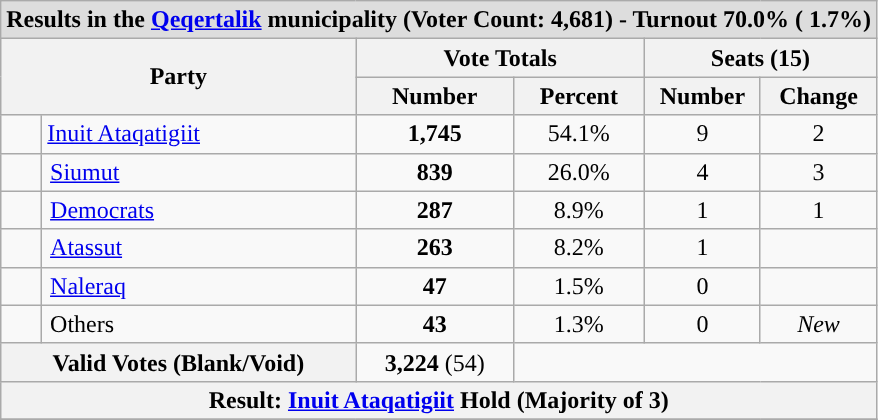<table class="wikitable" style="margin-left:1em;">
<tr>
<th colspan="6" style="background:#dddddd; text-align:center;"><strong>Results in the <a href='#'>Qeqertalik</a> municipality</strong> (Voter Count: 4,681) - Turnout 70.0% ( 1.7%)</th>
</tr>
<tr>
<th colspan="2" rowspan="2">Party</th>
<th colspan="2">Vote Totals</th>
<th colspan="2">Seats (15)</th>
</tr>
<tr>
<th>Number</th>
<th style="width:80px;">Percent</th>
<th style="width:70px;">Number</th>
<th style="width:70px;">Change</th>
</tr>
<tr>
<td style="width:20px; background:"></td>
<td style="width:200px padding-left:5px;"><a href='#'>Inuit Ataqatigiit</a></td>
<td style="text-align:center;"><strong>1,745</strong></td>
<td style="text-align:center;">54.1%</td>
<td style="text-align:center;">9</td>
<td style="text-align:center;"> 2</td>
</tr>
<tr>
<td style="background:"></td>
<td style="padding-left:5px;"><a href='#'>Siumut</a></td>
<td style="text-align:center;"><strong>839</strong></td>
<td style="text-align:center;">26.0%</td>
<td style="text-align:center;">4</td>
<td style="text-align:center;"> 3</td>
</tr>
<tr>
<td style="background:"></td>
<td style="padding-left:5px;"><a href='#'>Democrats</a></td>
<td style="text-align:center;"><strong>287</strong></td>
<td style="text-align:center;">8.9%</td>
<td style="text-align:center;">1</td>
<td style="text-align:center;"> 1</td>
</tr>
<tr>
<td style="background:"></td>
<td style="padding-left:5px;"><a href='#'>Atassut</a></td>
<td style="text-align:center;"><strong>263</strong></td>
<td style="text-align:center;">8.2%</td>
<td style="text-align:center;">1</td>
<td style="text-align:center;"></td>
</tr>
<tr>
<td style="background:"></td>
<td style="padding-left:5px;"><a href='#'>Naleraq</a></td>
<td style="text-align:center;"><strong>47</strong></td>
<td style="text-align:center;">1.5%</td>
<td style="text-align:center;">0</td>
<td style="text-align:center;"></td>
</tr>
<tr>
<td style="background:"></td>
<td style="padding-left:5px;">Others</td>
<td style="text-align:center;"><strong>43</strong></td>
<td style="text-align:center;">1.3%</td>
<td style="text-align:center;">0</td>
<td style="text-align:center;"><em>New</em></td>
</tr>
<tr>
<th colspan="2" rowspan="1"><strong>Valid Votes</strong> (Blank/Void)</th>
<td style="text-align:center;"><strong>3,224</strong> (54)</td>
<td colspan="4"></td>
</tr>
<tr>
<th colspan="6">Result: <a href='#'>Inuit Ataqatigiit</a> Hold (Majority of 3)</th>
</tr>
<tr>
</tr>
</table>
